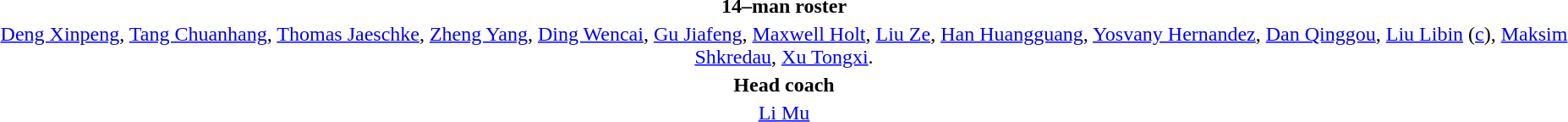<table style="text-align:center; margin-top:2em; margin-left:auto; margin-right:auto">
<tr>
<td><strong>14–man roster</strong></td>
</tr>
<tr>
<td><a href='#'>Deng Xinpeng</a>, <a href='#'>Tang Chuanhang</a>, <a href='#'>Thomas Jaeschke</a>, <a href='#'>Zheng Yang</a>, <a href='#'>Ding Wencai</a>, <a href='#'>Gu Jiafeng</a>, <a href='#'>Maxwell Holt</a>, <a href='#'>Liu Ze</a>, <a href='#'>Han Huangguang</a>, <a href='#'>Yosvany Hernandez</a>, <a href='#'>Dan Qinggou</a>, <a href='#'>Liu Libin</a> (<a href='#'>c</a>), <a href='#'>Maksim Shkredau</a>, <a href='#'>Xu Tongxi</a>.</td>
</tr>
<tr>
<td><strong>Head coach</strong></td>
</tr>
<tr>
<td><a href='#'>Li Mu</a></td>
</tr>
</table>
